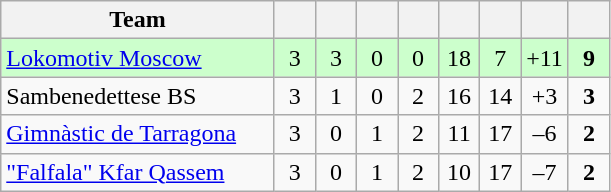<table class="wikitable" style="text-align: center;">
<tr>
<th width="175">Team</th>
<th width="20"></th>
<th width="20"></th>
<th width="20"></th>
<th width="20"></th>
<th width="20"></th>
<th width="20"></th>
<th width="20"></th>
<th width="20"></th>
</tr>
<tr style="background-color: #ccffcc;">
<td align=left> <a href='#'>Lokomotiv Moscow</a></td>
<td>3</td>
<td>3</td>
<td>0</td>
<td>0</td>
<td>18</td>
<td>7</td>
<td>+11</td>
<td><strong>9</strong></td>
</tr>
<tr>
<td align=left> Sambenedettese BS</td>
<td>3</td>
<td>1</td>
<td>0</td>
<td>2</td>
<td>16</td>
<td>14</td>
<td>+3</td>
<td><strong>3</strong></td>
</tr>
<tr>
<td align=left> <a href='#'>Gimnàstic de Tarragona</a></td>
<td>3</td>
<td>0</td>
<td>1</td>
<td>2</td>
<td>11</td>
<td>17</td>
<td>–6</td>
<td><strong>2</strong></td>
</tr>
<tr>
<td align=left> <a href='#'>"Falfala" Kfar Qassem</a></td>
<td>3</td>
<td>0</td>
<td>1</td>
<td>2</td>
<td>10</td>
<td>17</td>
<td>–7</td>
<td><strong>2</strong></td>
</tr>
</table>
